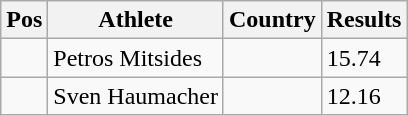<table class="wikitable">
<tr>
<th>Pos</th>
<th>Athlete</th>
<th>Country</th>
<th>Results</th>
</tr>
<tr>
<td align="center"></td>
<td>Petros Mitsides</td>
<td></td>
<td>15.74</td>
</tr>
<tr>
<td align="center"></td>
<td>Sven Haumacher</td>
<td></td>
<td>12.16</td>
</tr>
</table>
